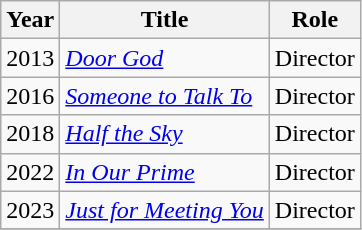<table class="wikitable">
<tr>
<th><strong>Year</strong></th>
<th><strong>Title</strong></th>
<th><strong>Role</strong></th>
</tr>
<tr>
<td>2013</td>
<td><em><a href='#'>Door God</a></em></td>
<td>Director</td>
</tr>
<tr>
<td>2016</td>
<td><em><a href='#'>Someone to Talk To</a></em></td>
<td>Director</td>
</tr>
<tr>
<td>2018</td>
<td><em><a href='#'>Half the Sky</a></em></td>
<td>Director</td>
</tr>
<tr>
<td>2022</td>
<td><em><a href='#'>In Our Prime</a></em></td>
<td>Director</td>
</tr>
<tr>
<td>2023</td>
<td><em><a href='#'>Just for Meeting You</a></em></td>
<td>Director</td>
</tr>
<tr>
</tr>
</table>
